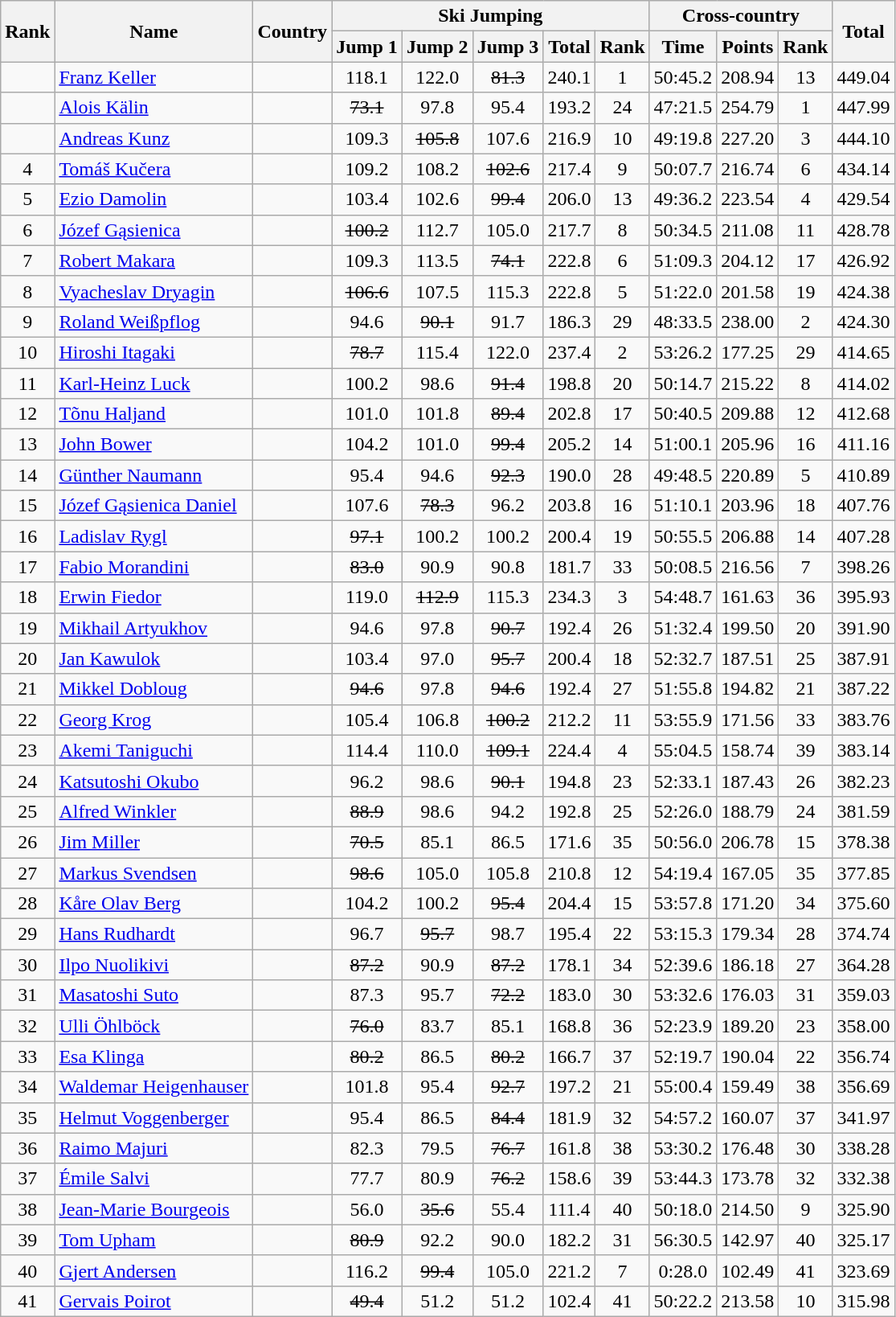<table class="wikitable sortable" style="text-align:center">
<tr>
<th rowspan=2>Rank</th>
<th rowspan=2>Name</th>
<th rowspan=2>Country</th>
<th colspan=5>Ski Jumping</th>
<th colspan=3>Cross-country</th>
<th rowspan=2>Total</th>
</tr>
<tr>
<th>Jump 1</th>
<th>Jump 2</th>
<th>Jump 3</th>
<th>Total</th>
<th>Rank</th>
<th>Time</th>
<th>Points</th>
<th>Rank</th>
</tr>
<tr>
<td></td>
<td align=left><a href='#'>Franz Keller</a></td>
<td align=left></td>
<td>118.1</td>
<td>122.0</td>
<td><s>81.3</s></td>
<td>240.1</td>
<td>1</td>
<td>50:45.2</td>
<td>208.94</td>
<td>13</td>
<td>449.04</td>
</tr>
<tr>
<td></td>
<td align=left><a href='#'>Alois Kälin</a></td>
<td align=left></td>
<td><s>73.1</s></td>
<td>97.8</td>
<td>95.4</td>
<td>193.2</td>
<td>24</td>
<td>47:21.5</td>
<td>254.79</td>
<td>1</td>
<td>447.99</td>
</tr>
<tr>
<td></td>
<td align=left><a href='#'>Andreas Kunz</a></td>
<td align=left></td>
<td>109.3</td>
<td><s>105.8</s></td>
<td>107.6</td>
<td>216.9</td>
<td>10</td>
<td>49:19.8</td>
<td>227.20</td>
<td>3</td>
<td>444.10</td>
</tr>
<tr>
<td>4</td>
<td align=left><a href='#'>Tomáš Kučera</a></td>
<td align=left></td>
<td>109.2</td>
<td>108.2</td>
<td><s>102.6</s></td>
<td>217.4</td>
<td>9</td>
<td>50:07.7</td>
<td>216.74</td>
<td>6</td>
<td>434.14</td>
</tr>
<tr>
<td>5</td>
<td align=left><a href='#'>Ezio Damolin</a></td>
<td align=left></td>
<td>103.4</td>
<td>102.6</td>
<td><s>99.4</s></td>
<td>206.0</td>
<td>13</td>
<td>49:36.2</td>
<td>223.54</td>
<td>4</td>
<td>429.54</td>
</tr>
<tr>
<td>6</td>
<td align=left><a href='#'>Józef Gąsienica</a></td>
<td align=left></td>
<td><s>100.2</s></td>
<td>112.7</td>
<td>105.0</td>
<td>217.7</td>
<td>8</td>
<td>50:34.5</td>
<td>211.08</td>
<td>11</td>
<td>428.78</td>
</tr>
<tr>
<td>7</td>
<td align=left><a href='#'>Robert Makara</a></td>
<td align=left></td>
<td>109.3</td>
<td>113.5</td>
<td><s>74.1</s></td>
<td>222.8</td>
<td>6</td>
<td>51:09.3</td>
<td>204.12</td>
<td>17</td>
<td>426.92</td>
</tr>
<tr>
<td>8</td>
<td align=left><a href='#'>Vyacheslav Dryagin</a></td>
<td align=left></td>
<td><s>106.6</s></td>
<td>107.5</td>
<td>115.3</td>
<td>222.8</td>
<td>5</td>
<td>51:22.0</td>
<td>201.58</td>
<td>19</td>
<td>424.38</td>
</tr>
<tr>
<td>9</td>
<td align=left><a href='#'>Roland Weißpflog</a></td>
<td align=left></td>
<td>94.6</td>
<td><s>90.1</s></td>
<td>91.7</td>
<td>186.3</td>
<td>29</td>
<td>48:33.5</td>
<td>238.00</td>
<td>2</td>
<td>424.30</td>
</tr>
<tr>
<td>10</td>
<td align=left><a href='#'>Hiroshi Itagaki</a></td>
<td align=left></td>
<td><s>78.7</s></td>
<td>115.4</td>
<td>122.0</td>
<td>237.4</td>
<td>2</td>
<td>53:26.2</td>
<td>177.25</td>
<td>29</td>
<td>414.65</td>
</tr>
<tr>
<td>11</td>
<td align=left><a href='#'>Karl-Heinz Luck</a></td>
<td align=left></td>
<td>100.2</td>
<td>98.6</td>
<td><s>91.4</s></td>
<td>198.8</td>
<td>20</td>
<td>50:14.7</td>
<td>215.22</td>
<td>8</td>
<td>414.02</td>
</tr>
<tr>
<td>12</td>
<td align=left><a href='#'>Tõnu Haljand</a></td>
<td align=left></td>
<td>101.0</td>
<td>101.8</td>
<td><s>89.4</s></td>
<td>202.8</td>
<td>17</td>
<td>50:40.5</td>
<td>209.88</td>
<td>12</td>
<td>412.68</td>
</tr>
<tr>
<td>13</td>
<td align=left><a href='#'>John Bower</a></td>
<td align=left></td>
<td>104.2</td>
<td>101.0</td>
<td><s>99.4</s></td>
<td>205.2</td>
<td>14</td>
<td>51:00.1</td>
<td>205.96</td>
<td>16</td>
<td>411.16</td>
</tr>
<tr>
<td>14</td>
<td align=left><a href='#'>Günther Naumann</a></td>
<td align=left></td>
<td>95.4</td>
<td>94.6</td>
<td><s>92.3</s></td>
<td>190.0</td>
<td>28</td>
<td>49:48.5</td>
<td>220.89</td>
<td>5</td>
<td>410.89</td>
</tr>
<tr>
<td>15</td>
<td align=left><a href='#'>Józef Gąsienica Daniel</a></td>
<td align=left></td>
<td>107.6</td>
<td><s>78.3</s></td>
<td>96.2</td>
<td>203.8</td>
<td>16</td>
<td>51:10.1</td>
<td>203.96</td>
<td>18</td>
<td>407.76</td>
</tr>
<tr>
<td>16</td>
<td align=left><a href='#'>Ladislav Rygl</a></td>
<td align=left></td>
<td><s>97.1</s></td>
<td>100.2</td>
<td>100.2</td>
<td>200.4</td>
<td>19</td>
<td>50:55.5</td>
<td>206.88</td>
<td>14</td>
<td>407.28</td>
</tr>
<tr>
<td>17</td>
<td align=left><a href='#'>Fabio Morandini</a></td>
<td align=left></td>
<td><s>83.0</s></td>
<td>90.9</td>
<td>90.8</td>
<td>181.7</td>
<td>33</td>
<td>50:08.5</td>
<td>216.56</td>
<td>7</td>
<td>398.26</td>
</tr>
<tr>
<td>18</td>
<td align=left><a href='#'>Erwin Fiedor</a></td>
<td align=left></td>
<td>119.0</td>
<td><s>112.9</s></td>
<td>115.3</td>
<td>234.3</td>
<td>3</td>
<td>54:48.7</td>
<td>161.63</td>
<td>36</td>
<td>395.93</td>
</tr>
<tr>
<td>19</td>
<td align=left><a href='#'>Mikhail Artyukhov</a></td>
<td align=left></td>
<td>94.6</td>
<td>97.8</td>
<td><s>90.7</s></td>
<td>192.4</td>
<td>26</td>
<td>51:32.4</td>
<td>199.50</td>
<td>20</td>
<td>391.90</td>
</tr>
<tr>
<td>20</td>
<td align=left><a href='#'>Jan Kawulok</a></td>
<td align=left></td>
<td>103.4</td>
<td>97.0</td>
<td><s>95.7</s></td>
<td>200.4</td>
<td>18</td>
<td>52:32.7</td>
<td>187.51</td>
<td>25</td>
<td>387.91</td>
</tr>
<tr>
<td>21</td>
<td align=left><a href='#'>Mikkel Dobloug</a></td>
<td align=left></td>
<td><s>94.6</s></td>
<td>97.8</td>
<td><s>94.6</s></td>
<td>192.4</td>
<td>27</td>
<td>51:55.8</td>
<td>194.82</td>
<td>21</td>
<td>387.22</td>
</tr>
<tr>
<td>22</td>
<td align=left><a href='#'>Georg Krog</a></td>
<td align=left></td>
<td>105.4</td>
<td>106.8</td>
<td><s>100.2</s></td>
<td>212.2</td>
<td>11</td>
<td>53:55.9</td>
<td>171.56</td>
<td>33</td>
<td>383.76</td>
</tr>
<tr>
<td>23</td>
<td align=left><a href='#'>Akemi Taniguchi</a></td>
<td align=left></td>
<td>114.4</td>
<td>110.0</td>
<td><s>109.1</s></td>
<td>224.4</td>
<td>4</td>
<td>55:04.5</td>
<td>158.74</td>
<td>39</td>
<td>383.14</td>
</tr>
<tr>
<td>24</td>
<td align=left><a href='#'>Katsutoshi Okubo</a></td>
<td align=left></td>
<td>96.2</td>
<td>98.6</td>
<td><s>90.1</s></td>
<td>194.8</td>
<td>23</td>
<td>52:33.1</td>
<td>187.43</td>
<td>26</td>
<td>382.23</td>
</tr>
<tr>
<td>25</td>
<td align=left><a href='#'>Alfred Winkler</a></td>
<td align=left></td>
<td><s>88.9</s></td>
<td>98.6</td>
<td>94.2</td>
<td>192.8</td>
<td>25</td>
<td>52:26.0</td>
<td>188.79</td>
<td>24</td>
<td>381.59</td>
</tr>
<tr>
<td>26</td>
<td align=left><a href='#'>Jim Miller</a></td>
<td align=left></td>
<td><s>70.5</s></td>
<td>85.1</td>
<td>86.5</td>
<td>171.6</td>
<td>35</td>
<td>50:56.0</td>
<td>206.78</td>
<td>15</td>
<td>378.38</td>
</tr>
<tr>
<td>27</td>
<td align=left><a href='#'>Markus Svendsen</a></td>
<td align=left></td>
<td><s>98.6</s></td>
<td>105.0</td>
<td>105.8</td>
<td>210.8</td>
<td>12</td>
<td>54:19.4</td>
<td>167.05</td>
<td>35</td>
<td>377.85</td>
</tr>
<tr>
<td>28</td>
<td align=left><a href='#'>Kåre Olav Berg</a></td>
<td align=left></td>
<td>104.2</td>
<td>100.2</td>
<td><s>95.4</s></td>
<td>204.4</td>
<td>15</td>
<td>53:57.8</td>
<td>171.20</td>
<td>34</td>
<td>375.60</td>
</tr>
<tr>
<td>29</td>
<td align=left><a href='#'>Hans Rudhardt</a></td>
<td align=left></td>
<td>96.7</td>
<td><s>95.7</s></td>
<td>98.7</td>
<td>195.4</td>
<td>22</td>
<td>53:15.3</td>
<td>179.34</td>
<td>28</td>
<td>374.74</td>
</tr>
<tr>
<td>30</td>
<td align=left><a href='#'>Ilpo Nuolikivi</a></td>
<td align=left></td>
<td><s>87.2</s></td>
<td>90.9</td>
<td><s>87.2</s></td>
<td>178.1</td>
<td>34</td>
<td>52:39.6</td>
<td>186.18</td>
<td>27</td>
<td>364.28</td>
</tr>
<tr>
<td>31</td>
<td align=left><a href='#'>Masatoshi Suto</a></td>
<td align=left></td>
<td>87.3</td>
<td>95.7</td>
<td><s>72.2</s></td>
<td>183.0</td>
<td>30</td>
<td>53:32.6</td>
<td>176.03</td>
<td>31</td>
<td>359.03</td>
</tr>
<tr>
<td>32</td>
<td align=left><a href='#'>Ulli Öhlböck</a></td>
<td align=left></td>
<td><s>76.0</s></td>
<td>83.7</td>
<td>85.1</td>
<td>168.8</td>
<td>36</td>
<td>52:23.9</td>
<td>189.20</td>
<td>23</td>
<td>358.00</td>
</tr>
<tr>
<td>33</td>
<td align=left><a href='#'>Esa Klinga</a></td>
<td align=left></td>
<td><s>80.2</s></td>
<td>86.5</td>
<td><s>80.2</s></td>
<td>166.7</td>
<td>37</td>
<td>52:19.7</td>
<td>190.04</td>
<td>22</td>
<td>356.74</td>
</tr>
<tr>
<td>34</td>
<td align=left><a href='#'>Waldemar Heigenhauser</a></td>
<td align=left></td>
<td>101.8</td>
<td>95.4</td>
<td><s>92.7</s></td>
<td>197.2</td>
<td>21</td>
<td>55:00.4</td>
<td>159.49</td>
<td>38</td>
<td>356.69</td>
</tr>
<tr>
<td>35</td>
<td align=left><a href='#'>Helmut Voggenberger</a></td>
<td align=left></td>
<td>95.4</td>
<td>86.5</td>
<td><s>84.4</s></td>
<td>181.9</td>
<td>32</td>
<td>54:57.2</td>
<td>160.07</td>
<td>37</td>
<td>341.97</td>
</tr>
<tr>
<td>36</td>
<td align=left><a href='#'>Raimo Majuri</a></td>
<td align=left></td>
<td>82.3</td>
<td>79.5</td>
<td><s>76.7</s></td>
<td>161.8</td>
<td>38</td>
<td>53:30.2</td>
<td>176.48</td>
<td>30</td>
<td>338.28</td>
</tr>
<tr>
<td>37</td>
<td align=left><a href='#'>Émile Salvi</a></td>
<td align=left></td>
<td>77.7</td>
<td>80.9</td>
<td><s>76.2</s></td>
<td>158.6</td>
<td>39</td>
<td>53:44.3</td>
<td>173.78</td>
<td>32</td>
<td>332.38</td>
</tr>
<tr>
<td>38</td>
<td align=left><a href='#'>Jean-Marie Bourgeois</a></td>
<td align=left></td>
<td>56.0</td>
<td><s>35.6</s></td>
<td>55.4</td>
<td>111.4</td>
<td>40</td>
<td>50:18.0</td>
<td>214.50</td>
<td>9</td>
<td>325.90</td>
</tr>
<tr>
<td>39</td>
<td align=left><a href='#'>Tom Upham</a></td>
<td align=left></td>
<td><s>80.9</s></td>
<td>92.2</td>
<td>90.0</td>
<td>182.2</td>
<td>31</td>
<td>56:30.5</td>
<td>142.97</td>
<td>40</td>
<td>325.17</td>
</tr>
<tr>
<td>40</td>
<td align=left><a href='#'>Gjert Andersen</a></td>
<td align=left></td>
<td>116.2</td>
<td><s>99.4</s></td>
<td>105.0</td>
<td>221.2</td>
<td>7</td>
<td>0:28.0</td>
<td>102.49</td>
<td>41</td>
<td>323.69</td>
</tr>
<tr>
<td>41</td>
<td align=left><a href='#'>Gervais Poirot</a></td>
<td align=left></td>
<td><s>49.4</s></td>
<td>51.2</td>
<td>51.2</td>
<td>102.4</td>
<td>41</td>
<td>50:22.2</td>
<td>213.58</td>
<td>10</td>
<td>315.98</td>
</tr>
</table>
